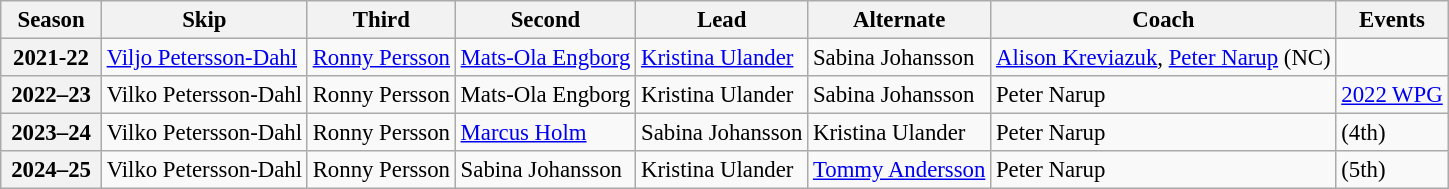<table class="wikitable" style=font-size:95%>
<tr>
<th scope="col" width=60>Season</th>
<th scope="col">Skip</th>
<th scope="col">Third</th>
<th scope="col">Second</th>
<th scope="col">Lead</th>
<th scope="col">Alternate</th>
<th scope="col">Coach</th>
<th scope="col">Events</th>
</tr>
<tr>
<th>2021-22</th>
<td><a href='#'>Viljo Petersson-Dahl</a></td>
<td><a href='#'>Ronny Persson</a></td>
<td><a href='#'>Mats-Ola Engborg</a></td>
<td><a href='#'>Kristina Ulander</a></td>
<td>Sabina Johansson</td>
<td><a href='#'>Alison Kreviazuk</a>, <a href='#'>Peter Narup</a> (NC)</td>
<td> </td>
</tr>
<tr>
<th scope="row">2022–23</th>
<td>Vilko Petersson-Dahl</td>
<td>Ronny Persson</td>
<td>Mats-Ola Engborg</td>
<td>Kristina Ulander</td>
<td>Sabina Johansson</td>
<td>Peter Narup</td>
<td><a href='#'>2022 WPG</a> </td>
</tr>
<tr>
<th scope="row">2023–24</th>
<td>Vilko Petersson-Dahl</td>
<td>Ronny Persson</td>
<td><a href='#'>Marcus Holm</a></td>
<td>Sabina Johansson</td>
<td>Kristina Ulander</td>
<td>Peter Narup</td>
<td> (4th)</td>
</tr>
<tr>
<th scope="row">2024–25</th>
<td>Vilko Petersson-Dahl</td>
<td>Ronny Persson</td>
<td>Sabina Johansson</td>
<td>Kristina Ulander</td>
<td><a href='#'>Tommy Andersson</a></td>
<td>Peter Narup</td>
<td> (5th)</td>
</tr>
</table>
